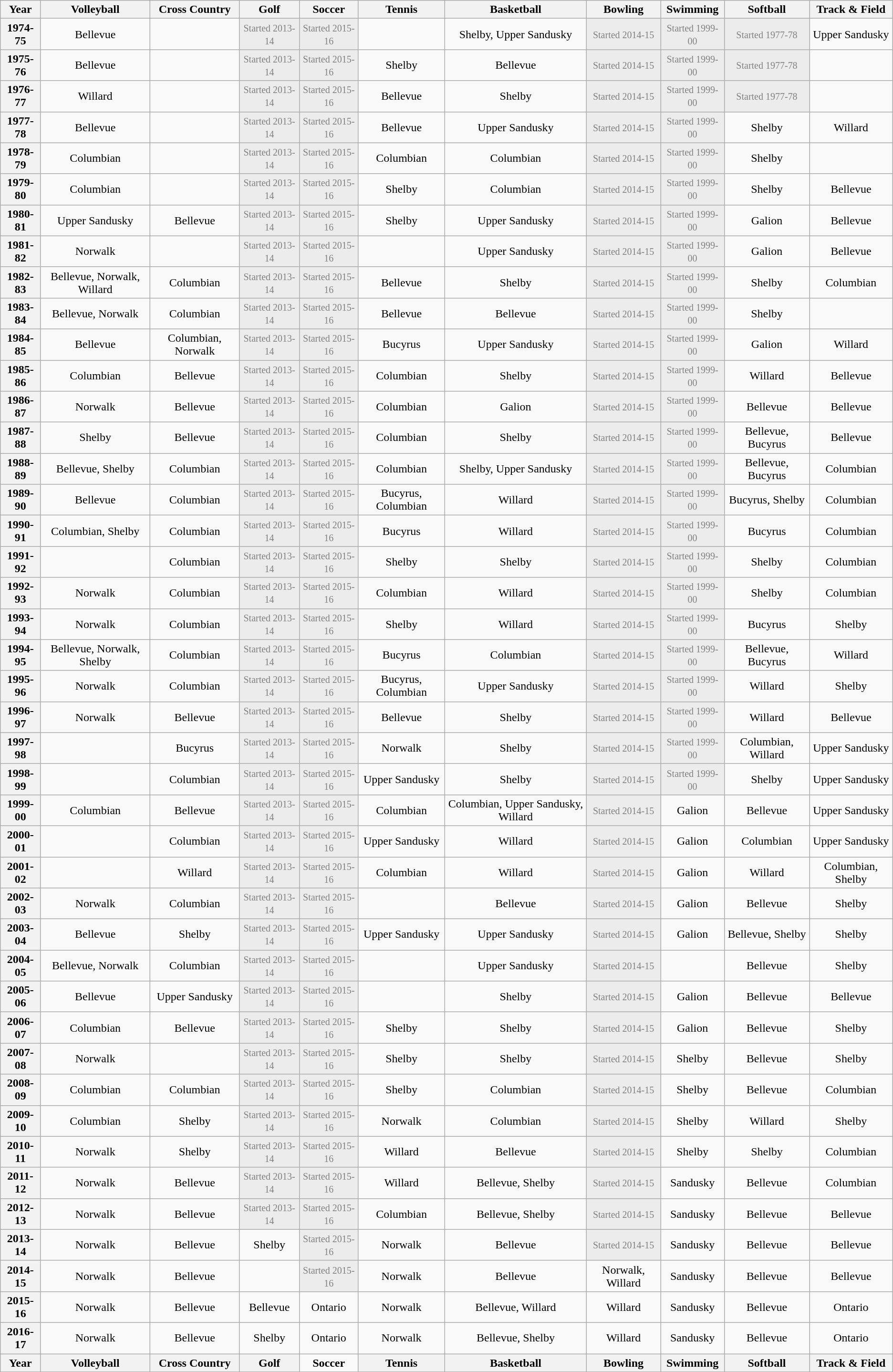<table class="wikitable">
<tr>
<th>Year</th>
<th>Volleyball</th>
<th>Cross Country</th>
<th>Golf</th>
<th>Soccer</th>
<th>Tennis</th>
<th>Basketball</th>
<th>Bowling</th>
<th>Swimming</th>
<th>Softball</th>
<th>Track & Field</th>
</tr>
<tr align="center">
<th>1974-75</th>
<td>Bellevue</td>
<td></td>
<td style="background: #ececec; color: grey; text-align: center" class="table-na"><small>Started 2013-14</small></td>
<td style="background: #ececec; color: grey; text-align: center" class="table-na"><small>Started 2015-16</small></td>
<td></td>
<td>Shelby, Upper Sandusky</td>
<td style="background: #ececec; color: grey; text-align: center" class="table-na"><small>Started 2014-15</small></td>
<td style="background: #ececec; color: grey; text-align: center" class="table-na"><small>Started 1999-00</small></td>
<td style="background: #ececec; color: grey; text-align: center" class="table-na"><small>Started 1977-78</small></td>
<td>Upper Sandusky</td>
</tr>
<tr align="center">
<th>1975-76</th>
<td>Bellevue</td>
<td></td>
<td style="background: #ececec; color: grey; text-align: center" class="table-na"><small>Started 2013-14</small></td>
<td style="background: #ececec; color: grey; text-align: center" class="table-na"><small>Started 2015-16</small></td>
<td>Shelby</td>
<td>Bellevue</td>
<td style="background: #ececec; color: grey; text-align: center" class="table-na"><small>Started 2014-15</small></td>
<td style="background: #ececec; color: grey; text-align: center" class="table-na"><small>Started 1999-00</small></td>
<td style="background: #ececec; color: grey; text-align: center" class="table-na"><small>Started 1977-78</small></td>
<td></td>
</tr>
<tr align="center">
<th>1976-77</th>
<td>Willard</td>
<td></td>
<td style="background: #ececec; color: grey; text-align: center" class="table-na"><small>Started 2013-14</small></td>
<td style="background: #ececec; color: grey; text-align: center" class="table-na"><small>Started 2015-16</small></td>
<td>Bellevue</td>
<td>Shelby</td>
<td style="background: #ececec; color: grey; text-align: center" class="table-na"><small>Started 2014-15</small></td>
<td style="background: #ececec; color: grey; text-align: center" class="table-na"><small>Started 1999-00</small></td>
<td style="background: #ececec; color: grey; text-align: center" class="table-na"><small>Started 1977-78</small></td>
<td></td>
</tr>
<tr align="center">
<th>1977-78</th>
<td>Bellevue</td>
<td></td>
<td style="background: #ececec; color: grey; text-align: center" class="table-na"><small>Started 2013-14</small></td>
<td style="background: #ececec; color: grey; text-align: center" class="table-na"><small>Started 2015-16</small></td>
<td>Bellevue</td>
<td>Upper Sandusky</td>
<td style="background: #ececec; color: grey; text-align: center" class="table-na"><small>Started 2014-15</small></td>
<td style="background: #ececec; color: grey; text-align: center" class="table-na"><small>Started 1999-00</small></td>
<td>Shelby</td>
<td>Willard</td>
</tr>
<tr align="center">
<th>1978-79</th>
<td>Columbian</td>
<td></td>
<td style="background: #ececec; color: grey; text-align: center" class="table-na"><small>Started 2013-14</small></td>
<td style="background: #ececec; color: grey; text-align: center" class="table-na"><small>Started 2015-16</small></td>
<td>Columbian</td>
<td>Columbian</td>
<td style="background: #ececec; color: grey; text-align: center" class="table-na"><small>Started 2014-15</small></td>
<td style="background: #ececec; color: grey; text-align: center" class="table-na"><small>Started 1999-00</small></td>
<td>Shelby</td>
<td></td>
</tr>
<tr align="center">
<th>1979-80</th>
<td>Columbian</td>
<td></td>
<td style="background: #ececec; color: grey; text-align: center" class="table-na"><small>Started 2013-14</small></td>
<td style="background: #ececec; color: grey; text-align: center" class="table-na"><small>Started 2015-16</small></td>
<td>Shelby</td>
<td>Columbian</td>
<td style="background: #ececec; color: grey; text-align: center" class="table-na"><small>Started 2014-15</small></td>
<td style="background: #ececec; color: grey; text-align: center" class="table-na"><small>Started 1999-00</small></td>
<td>Shelby</td>
<td>Bellevue</td>
</tr>
<tr align="center">
<th>1980-81</th>
<td>Upper Sandusky</td>
<td>Bellevue</td>
<td style="background: #ececec; color: grey; text-align: center" class="table-na"><small>Started 2013-14</small></td>
<td style="background: #ececec; color: grey; text-align: center" class="table-na"><small>Started 2015-16</small></td>
<td>Shelby</td>
<td>Upper Sandusky</td>
<td style="background: #ececec; color: grey; text-align: center" class="table-na"><small>Started 2014-15</small></td>
<td style="background: #ececec; color: grey; text-align: center" class="table-na"><small>Started 1999-00</small></td>
<td>Galion</td>
<td>Bellevue</td>
</tr>
<tr align="center">
<th>1981-82</th>
<td>Norwalk</td>
<td></td>
<td style="background: #ececec; color: grey; text-align: center" class="table-na"><small>Started 2013-14</small></td>
<td style="background: #ececec; color: grey; text-align: center" class="table-na"><small>Started 2015-16</small></td>
<td></td>
<td>Upper Sandusky</td>
<td style="background: #ececec; color: grey; text-align: center" class="table-na"><small>Started 2014-15</small></td>
<td style="background: #ececec; color: grey; text-align: center" class="table-na"><small>Started 1999-00</small></td>
<td>Galion</td>
<td>Bellevue</td>
</tr>
<tr align="center">
<th>1982-83</th>
<td>Bellevue, Norwalk, Willard</td>
<td>Columbian</td>
<td style="background: #ececec; color: grey; text-align: center" class="table-na"><small>Started 2013-14</small></td>
<td style="background: #ececec; color: grey; text-align: center" class="table-na"><small>Started 2015-16</small></td>
<td>Bellevue</td>
<td>Shelby</td>
<td style="background: #ececec; color: grey; text-align: center" class="table-na"><small>Started 2014-15</small></td>
<td style="background: #ececec; color: grey; text-align: center" class="table-na"><small>Started 1999-00</small></td>
<td>Shelby</td>
<td>Columbian</td>
</tr>
<tr align="center">
<th>1983-84</th>
<td>Bellevue, Norwalk</td>
<td>Columbian</td>
<td style="background: #ececec; color: grey; text-align: center" class="table-na"><small>Started 2013-14</small></td>
<td style="background: #ececec; color: grey; text-align: center" class="table-na"><small>Started 2015-16</small></td>
<td>Bellevue</td>
<td>Bellevue</td>
<td style="background: #ececec; color: grey; text-align: center" class="table-na"><small>Started 2014-15</small></td>
<td style="background: #ececec; color: grey; text-align: center" class="table-na"><small>Started 1999-00</small></td>
<td>Shelby</td>
<td></td>
</tr>
<tr align="center">
<th>1984-85</th>
<td>Bellevue</td>
<td>Columbian, Norwalk</td>
<td style="background: #ececec; color: grey; text-align: center" class="table-na"><small>Started 2013-14</small></td>
<td style="background: #ececec; color: grey; text-align: center" class="table-na"><small>Started 2015-16</small></td>
<td>Bucyrus</td>
<td>Upper Sandusky</td>
<td style="background: #ececec; color: grey; text-align: center" class="table-na"><small>Started 2014-15</small></td>
<td style="background: #ececec; color: grey; text-align: center" class="table-na"><small>Started 1999-00</small></td>
<td>Galion</td>
<td>Willard</td>
</tr>
<tr align="center">
<th>1985-86</th>
<td>Columbian</td>
<td>Bellevue</td>
<td style="background: #ececec; color: grey; text-align: center" class="table-na"><small>Started 2013-14</small></td>
<td style="background: #ececec; color: grey; text-align: center" class="table-na"><small>Started 2015-16</small></td>
<td>Columbian</td>
<td>Shelby</td>
<td style="background: #ececec; color: grey; text-align: center" class="table-na"><small>Started 2014-15</small></td>
<td style="background: #ececec; color: grey; text-align: center" class="table-na"><small>Started 1999-00</small></td>
<td>Willard</td>
<td>Bellevue</td>
</tr>
<tr align="center">
<th>1986-87</th>
<td>Norwalk</td>
<td>Bellevue</td>
<td style="background: #ececec; color: grey; text-align: center" class="table-na"><small>Started 2013-14</small></td>
<td style="background: #ececec; color: grey; text-align: center" class="table-na"><small>Started 2015-16</small></td>
<td>Columbian</td>
<td>Galion</td>
<td style="background: #ececec; color: grey; text-align: center" class="table-na"><small>Started 2014-15</small></td>
<td style="background: #ececec; color: grey; text-align: center" class="table-na"><small>Started 1999-00</small></td>
<td>Bellevue</td>
<td>Bellevue</td>
</tr>
<tr align="center">
<th>1987-88</th>
<td>Shelby</td>
<td>Bellevue</td>
<td style="background: #ececec; color: grey; text-align: center" class="table-na"><small>Started 2013-14</small></td>
<td style="background: #ececec; color: grey; text-align: center" class="table-na"><small>Started 2015-16</small></td>
<td>Columbian</td>
<td>Shelby</td>
<td style="background: #ececec; color: grey; text-align: center" class="table-na"><small>Started 2014-15</small></td>
<td style="background: #ececec; color: grey; text-align: center" class="table-na"><small>Started 1999-00</small></td>
<td>Bellevue, Bucyrus</td>
<td>Bellevue</td>
</tr>
<tr align="center">
<th>1988-89</th>
<td>Bellevue, Shelby</td>
<td>Columbian</td>
<td style="background: #ececec; color: grey; text-align: center" class="table-na"><small>Started 2013-14</small></td>
<td style="background: #ececec; color: grey; text-align: center" class="table-na"><small>Started 2015-16</small></td>
<td>Columbian</td>
<td>Shelby, Upper Sandusky</td>
<td style="background: #ececec; color: grey; text-align: center" class="table-na"><small>Started 2014-15</small></td>
<td style="background: #ececec; color: grey; text-align: center" class="table-na"><small>Started 1999-00</small></td>
<td>Bellevue, Bucyrus</td>
<td>Columbian</td>
</tr>
<tr align="center">
<th>1989-90</th>
<td>Bellevue</td>
<td>Columbian</td>
<td style="background: #ececec; color: grey; text-align: center" class="table-na"><small>Started 2013-14</small></td>
<td style="background: #ececec; color: grey; text-align: center" class="table-na"><small>Started 2015-16</small></td>
<td>Bucyrus, Columbian</td>
<td>Willard</td>
<td style="background: #ececec; color: grey; text-align: center" class="table-na"><small>Started 2014-15</small></td>
<td style="background: #ececec; color: grey; text-align: center" class="table-na"><small>Started 1999-00</small></td>
<td>Bucyrus, Shelby</td>
<td>Columbian</td>
</tr>
<tr align="center">
<th>1990-91</th>
<td>Columbian, Shelby</td>
<td>Columbian</td>
<td style="background: #ececec; color: grey; text-align: center" class="table-na"><small>Started 2013-14</small></td>
<td style="background: #ececec; color: grey; text-align: center" class="table-na"><small>Started 2015-16</small></td>
<td>Bucyrus</td>
<td>Willard</td>
<td style="background: #ececec; color: grey; text-align: center" class="table-na"><small>Started 2014-15</small></td>
<td style="background: #ececec; color: grey; text-align: center" class="table-na"><small>Started 1999-00</small></td>
<td>Bucyrus</td>
<td>Columbian</td>
</tr>
<tr align="center">
<th>1991-92</th>
<td></td>
<td>Columbian</td>
<td style="background: #ececec; color: grey; text-align: center" class="table-na"><small>Started 2013-14</small></td>
<td style="background: #ececec; color: grey; text-align: center" class="table-na"><small>Started 2015-16</small></td>
<td>Shelby</td>
<td>Shelby</td>
<td style="background: #ececec; color: grey; text-align: center" class="table-na"><small>Started 2014-15</small></td>
<td style="background: #ececec; color: grey; text-align: center" class="table-na"><small>Started 1999-00</small></td>
<td>Shelby</td>
<td>Columbian</td>
</tr>
<tr align="center">
<th>1992-93</th>
<td>Norwalk</td>
<td>Columbian</td>
<td style="background: #ececec; color: grey; text-align: center" class="table-na"><small>Started 2013-14</small></td>
<td style="background: #ececec; color: grey; text-align: center" class="table-na"><small>Started 2015-16</small></td>
<td>Columbian</td>
<td>Willard</td>
<td style="background: #ececec; color: grey; text-align: center" class="table-na"><small>Started 2014-15</small></td>
<td style="background: #ececec; color: grey; text-align: center" class="table-na"><small>Started 1999-00</small></td>
<td>Shelby</td>
<td>Columbian</td>
</tr>
<tr align="center">
<th>1993-94</th>
<td>Norwalk</td>
<td>Columbian</td>
<td style="background: #ececec; color: grey; text-align: center" class="table-na"><small>Started 2013-14</small></td>
<td style="background: #ececec; color: grey; text-align: center" class="table-na"><small>Started 2015-16</small></td>
<td>Shelby</td>
<td>Willard</td>
<td style="background: #ececec; color: grey; text-align: center" class="table-na"><small>Started 2014-15</small></td>
<td style="background: #ececec; color: grey; text-align: center" class="table-na"><small>Started 1999-00</small></td>
<td>Bucyrus</td>
<td>Shelby</td>
</tr>
<tr align="center">
<th>1994-95</th>
<td>Bellevue, Norwalk, Shelby</td>
<td>Columbian</td>
<td style="background: #ececec; color: grey; text-align: center" class="table-na"><small>Started 2013-14</small></td>
<td style="background: #ececec; color: grey; text-align: center" class="table-na"><small>Started 2015-16</small></td>
<td>Bucyrus</td>
<td>Columbian</td>
<td style="background: #ececec; color: grey; text-align: center" class="table-na"><small>Started 2014-15</small></td>
<td style="background: #ececec; color: grey; text-align: center" class="table-na"><small>Started 1999-00</small></td>
<td>Bellevue, Bucyrus</td>
<td>Willard</td>
</tr>
<tr align="center">
<th>1995-96</th>
<td>Norwalk</td>
<td>Columbian</td>
<td style="background: #ececec; color: grey; text-align: center" class="table-na"><small>Started 2013-14</small></td>
<td style="background: #ececec; color: grey; text-align: center" class="table-na"><small>Started 2015-16</small></td>
<td>Bucyrus, Columbian</td>
<td>Upper Sandusky</td>
<td style="background: #ececec; color: grey; text-align: center" class="table-na"><small>Started 2014-15</small></td>
<td style="background: #ececec; color: grey; text-align: center" class="table-na"><small>Started 1999-00</small></td>
<td>Willard</td>
<td>Shelby</td>
</tr>
<tr align="center">
<th>1996-97</th>
<td>Norwalk</td>
<td>Bellevue</td>
<td style="background: #ececec; color: grey; text-align: center" class="table-na"><small>Started 2013-14</small></td>
<td style="background: #ececec; color: grey; text-align: center" class="table-na"><small>Started 2015-16</small></td>
<td>Bellevue</td>
<td>Shelby</td>
<td style="background: #ececec; color: grey; text-align: center" class="table-na"><small>Started 2014-15</small></td>
<td style="background: #ececec; color: grey; text-align: center" class="table-na"><small>Started 1999-00</small></td>
<td>Willard</td>
<td>Bellevue</td>
</tr>
<tr align="center">
<th>1997-98</th>
<td></td>
<td>Bucyrus</td>
<td style="background: #ececec; color: grey; text-align: center" class="table-na"><small>Started 2013-14</small></td>
<td style="background: #ececec; color: grey; text-align: center" class="table-na"><small>Started 2015-16</small></td>
<td>Norwalk</td>
<td>Shelby</td>
<td style="background: #ececec; color: grey; text-align: center" class="table-na"><small>Started 2014-15</small></td>
<td style="background: #ececec; color: grey; text-align: center" class="table-na"><small>Started 1999-00</small></td>
<td>Columbian, Willard</td>
<td>Upper Sandusky</td>
</tr>
<tr align="center">
<th>1998-99</th>
<td></td>
<td>Columbian</td>
<td style="background: #ececec; color: grey; text-align: center" class="table-na"><small>Started 2013-14</small></td>
<td style="background: #ececec; color: grey; text-align: center" class="table-na"><small>Started 2015-16</small></td>
<td>Upper Sandusky</td>
<td>Shelby</td>
<td style="background: #ececec; color: grey; text-align: center" class="table-na"><small>Started 2014-15</small></td>
<td style="background: #ececec; color: grey; text-align: center" class="table-na"><small>Started 1999-00</small></td>
<td>Shelby</td>
<td>Upper Sandusky</td>
</tr>
<tr align="center">
<th>1999-00</th>
<td>Columbian</td>
<td>Bellevue</td>
<td style="background: #ececec; color: grey; text-align: center" class="table-na"><small>Started 2013-14</small></td>
<td style="background: #ececec; color: grey; text-align: center" class="table-na"><small>Started 2015-16</small></td>
<td>Columbian</td>
<td>Columbian, Upper Sandusky, Willard</td>
<td style="background: #ececec; color: grey; text-align: center" class="table-na"><small>Started 2014-15</small></td>
<td>Galion</td>
<td>Bellevue</td>
<td>Upper Sandusky</td>
</tr>
<tr align="center">
<th>2000-01</th>
<td></td>
<td>Columbian</td>
<td style="background: #ececec; color: grey; text-align: center" class="table-na"><small>Started 2013-14</small></td>
<td style="background: #ececec; color: grey; text-align: center" class="table-na"><small>Started 2015-16</small></td>
<td>Upper Sandusky</td>
<td>Willard</td>
<td style="background: #ececec; color: grey; text-align: center" class="table-na"><small>Started 2014-15</small></td>
<td>Galion</td>
<td>Columbian</td>
<td>Upper Sandusky</td>
</tr>
<tr align="center">
<th>2001-02</th>
<td></td>
<td>Willard</td>
<td style="background: #ececec; color: grey; text-align: center" class="table-na"><small>Started 2013-14</small></td>
<td style="background: #ececec; color: grey; text-align: center" class="table-na"><small>Started 2015-16</small></td>
<td>Columbian</td>
<td>Willard</td>
<td style="background: #ececec; color: grey; text-align: center" class="table-na"><small>Started 2014-15</small></td>
<td>Galion</td>
<td>Willard</td>
<td>Columbian, Shelby</td>
</tr>
<tr align="center">
<th>2002-03</th>
<td>Norwalk</td>
<td>Columbian</td>
<td style="background: #ececec; color: grey; text-align: center" class="table-na"><small>Started 2013-14</small></td>
<td style="background: #ececec; color: grey; text-align: center" class="table-na"><small>Started 2015-16</small></td>
<td></td>
<td>Bellevue</td>
<td style="background: #ececec; color: grey; text-align: center" class="table-na"><small>Started 2014-15</small></td>
<td>Galion</td>
<td>Bellevue</td>
<td>Shelby</td>
</tr>
<tr align="center">
<th>2003-04</th>
<td>Bellevue</td>
<td>Shelby</td>
<td style="background: #ececec; color: grey; text-align: center" class="table-na"><small>Started 2013-14</small></td>
<td style="background: #ececec; color: grey; text-align: center" class="table-na"><small>Started 2015-16</small></td>
<td>Upper Sandusky</td>
<td>Upper Sandusky</td>
<td style="background: #ececec; color: grey; text-align: center" class="table-na"><small>Started 2014-15</small></td>
<td>Galion</td>
<td>Bellevue, Shelby</td>
<td>Shelby</td>
</tr>
<tr align="center">
<th>2004-05</th>
<td>Bellevue, Norwalk</td>
<td>Columbian</td>
<td style="background: #ececec; color: grey; text-align: center" class="table-na"><small>Started 2013-14</small></td>
<td style="background: #ececec; color: grey; text-align: center" class="table-na"><small>Started 2015-16</small></td>
<td></td>
<td>Upper Sandusky</td>
<td style="background: #ececec; color: grey; text-align: center" class="table-na"><small>Started 2014-15</small></td>
<td></td>
<td>Bellevue</td>
<td>Shelby</td>
</tr>
<tr align="center">
<th>2005-06</th>
<td>Bellevue</td>
<td>Upper Sandusky</td>
<td style="background: #ececec; color: grey; text-align: center" class="table-na"><small>Started 2013-14</small></td>
<td style="background: #ececec; color: grey; text-align: center" class="table-na"><small>Started 2015-16</small></td>
<td></td>
<td>Shelby</td>
<td style="background: #ececec; color: grey; text-align: center" class="table-na"><small>Started 2014-15</small></td>
<td>Galion</td>
<td>Bellevue</td>
<td>Bellevue</td>
</tr>
<tr align="center">
<th>2006-07</th>
<td>Columbian</td>
<td>Bellevue</td>
<td style="background: #ececec; color: grey; text-align: center" class="table-na"><small>Started 2013-14</small></td>
<td style="background: #ececec; color: grey; text-align: center" class="table-na"><small>Started 2015-16</small></td>
<td>Shelby</td>
<td>Shelby</td>
<td style="background: #ececec; color: grey; text-align: center" class="table-na"><small>Started 2014-15</small></td>
<td>Galion</td>
<td>Bellevue</td>
<td>Shelby</td>
</tr>
<tr align="center">
<th>2007-08</th>
<td>Norwalk</td>
<td></td>
<td style="background: #ececec; color: grey; text-align: center" class="table-na"><small>Started 2013-14</small></td>
<td style="background: #ececec; color: grey; text-align: center" class="table-na"><small>Started 2015-16</small></td>
<td>Shelby</td>
<td>Shelby</td>
<td style="background: #ececec; color: grey; text-align: center" class="table-na"><small>Started 2014-15</small></td>
<td>Shelby</td>
<td>Bellevue</td>
<td>Shelby</td>
</tr>
<tr align="center">
<th>2008-09</th>
<td>Columbian</td>
<td>Columbian</td>
<td style="background: #ececec; color: grey; text-align: center" class="table-na"><small>Started 2013-14</small></td>
<td style="background: #ececec; color: grey; text-align: center" class="table-na"><small>Started 2015-16</small></td>
<td>Shelby</td>
<td>Columbian</td>
<td style="background: #ececec; color: grey; text-align: center" class="table-na"><small>Started 2014-15</small></td>
<td>Shelby</td>
<td>Bellevue</td>
<td>Columbian</td>
</tr>
<tr align="center">
<th>2009-10</th>
<td>Columbian</td>
<td>Shelby</td>
<td style="background: #ececec; color: grey; text-align: center" class="table-na"><small>Started 2013-14</small></td>
<td style="background: #ececec; color: grey; text-align: center" class="table-na"><small>Started 2015-16</small></td>
<td>Norwalk</td>
<td>Columbian</td>
<td style="background: #ececec; color: grey; text-align: center" class="table-na"><small>Started 2014-15</small></td>
<td>Shelby</td>
<td>Willard</td>
<td>Shelby</td>
</tr>
<tr align="center">
<th>2010-11</th>
<td>Norwalk</td>
<td>Shelby</td>
<td style="background: #ececec; color: grey; text-align: center" class="table-na"><small>Started 2013-14</small></td>
<td style="background: #ececec; color: grey; text-align: center" class="table-na"><small>Started 2015-16</small></td>
<td>Willard</td>
<td>Bellevue</td>
<td style="background: #ececec; color: grey; text-align: center" class="table-na"><small>Started 2014-15</small></td>
<td>Shelby</td>
<td>Shelby</td>
<td>Columbian</td>
</tr>
<tr align="center">
<th>2011-12</th>
<td>Norwalk</td>
<td>Bellevue</td>
<td style="background: #ececec; color: grey; text-align: center" class="table-na"><small>Started 2013-14</small></td>
<td style="background: #ececec; color: grey; text-align: center" class="table-na"><small>Started 2015-16</small></td>
<td>Willard</td>
<td>Bellevue, Shelby</td>
<td style="background: #ececec; color: grey; text-align: center" class="table-na"><small>Started 2014-15</small></td>
<td>Sandusky</td>
<td>Bellevue</td>
<td>Columbian</td>
</tr>
<tr align="center">
<th>2012-13</th>
<td>Norwalk</td>
<td>Bellevue</td>
<td style="background: #ececec; color: grey; text-align: center" class="table-na"><small>Started 2013-14</small></td>
<td style="background: #ececec; color: grey; text-align: center" class="table-na"><small>Started 2015-16</small></td>
<td>Columbian</td>
<td>Bellevue, Shelby</td>
<td style="background: #ececec; color: grey; text-align: center" class="table-na"><small>Started 2014-15</small></td>
<td>Sandusky</td>
<td>Bellevue</td>
<td>Bellevue</td>
</tr>
<tr align="center">
<th>2013-14</th>
<td>Norwalk</td>
<td>Bellevue</td>
<td>Shelby</td>
<td style="background: #ececec; color: grey; text-align: center" class="table-na"><small>Started 2015-16</small></td>
<td>Norwalk</td>
<td>Bellevue</td>
<td style="background: #ececec; color: grey; text-align: center" class="table-na"><small>Started 2014-15</small></td>
<td>Sandusky</td>
<td>Bellevue</td>
<td>Bellevue</td>
</tr>
<tr align="center">
<th>2014-15</th>
<td>Norwalk</td>
<td>Bellevue</td>
<td></td>
<td style="background: #ececec; color: grey; text-align: center" class="table-na"><small>Started 2015-16</small></td>
<td>Norwalk</td>
<td>Bellevue</td>
<td>Norwalk, Willard</td>
<td>Sandusky</td>
<td>Bellevue</td>
<td>Bellevue</td>
</tr>
<tr align="center">
<th>2015-16</th>
<td>Norwalk</td>
<td>Bellevue</td>
<td>Bellevue</td>
<td>Ontario</td>
<td>Norwalk</td>
<td>Bellevue, Willard</td>
<td>Willard</td>
<td>Sandusky</td>
<td>Bellevue</td>
<td>Ontario</td>
</tr>
<tr align="center">
<th>2016-17</th>
<td>Norwalk</td>
<td>Bellevue</td>
<td>Shelby</td>
<td>Ontario</td>
<td>Norwalk</td>
<td>Bellevue, Shelby</td>
<td>Willard</td>
<td>Sandusky</td>
<td>Bellevue</td>
<td>Ontario</td>
</tr>
<tr align="center">
<th>Year</th>
<th>Volleyball</th>
<th>Cross Country</th>
<th>Golf</th>
<td><strong>Soccer</strong></td>
<th>Tennis</th>
<th>Basketball</th>
<th>Bowling</th>
<th>Swimming</th>
<th>Softball</th>
<th>Track & Field</th>
</tr>
</table>
